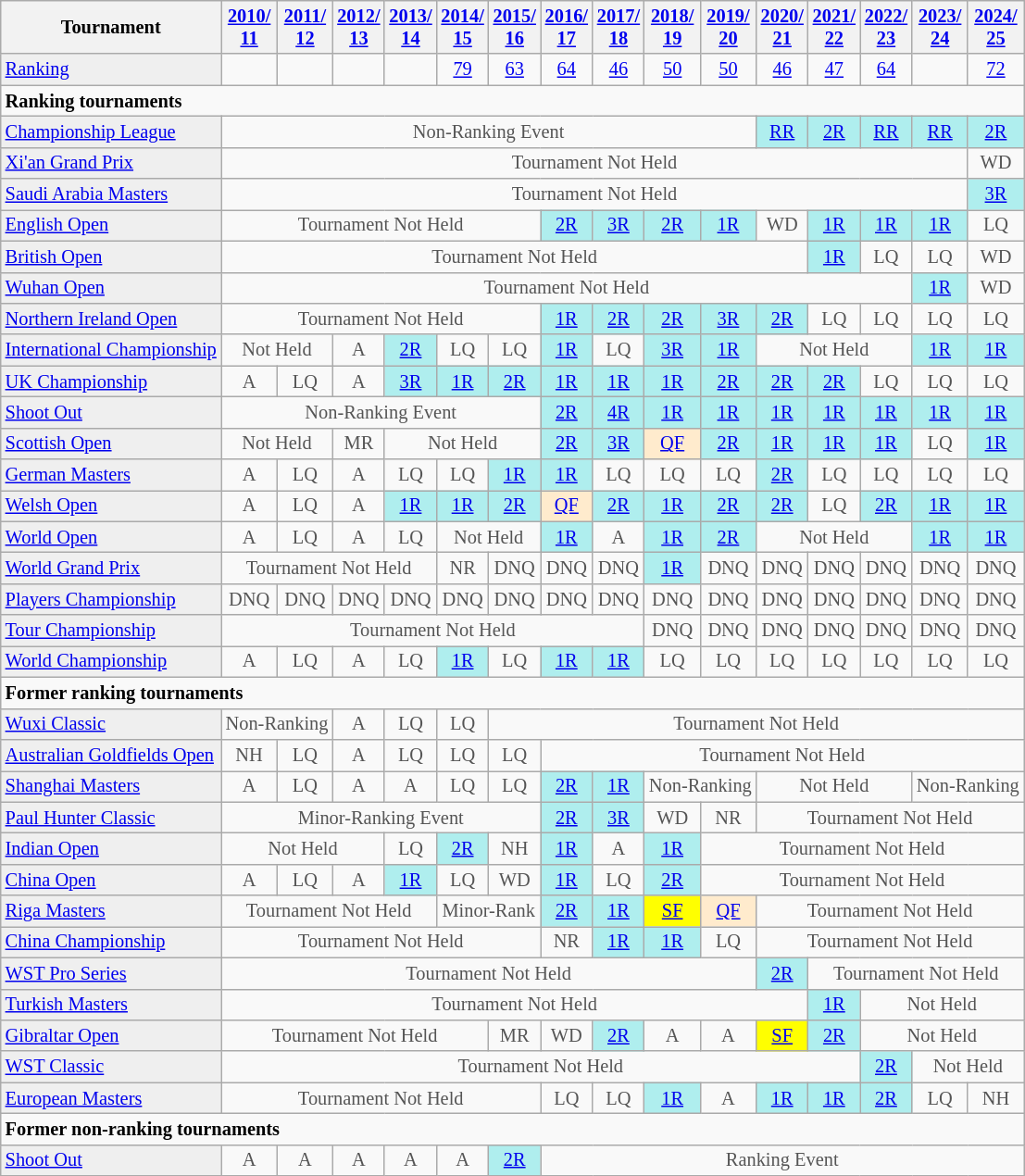<table class="wikitable" style="font-size:85%;">
<tr>
<th>Tournament</th>
<th><a href='#'>2010/<br>11</a></th>
<th><a href='#'>2011/<br>12</a></th>
<th><a href='#'>2012/<br>13</a></th>
<th><a href='#'>2013/<br>14</a></th>
<th><a href='#'>2014/<br>15</a></th>
<th><a href='#'>2015/<br>16</a></th>
<th><a href='#'>2016/<br>17</a></th>
<th><a href='#'>2017/<br>18</a></th>
<th><a href='#'>2018/<br>19</a></th>
<th><a href='#'>2019/<br>20</a></th>
<th><a href='#'>2020/<br>21</a></th>
<th><a href='#'>2021/<br>22</a></th>
<th><a href='#'>2022/<br>23</a></th>
<th><a href='#'>2023/<br>24</a></th>
<th><a href='#'>2024/<br>25</a></th>
</tr>
<tr>
<td style="background:#EFEFEF;"><a href='#'>Ranking</a></td>
<td align="center"></td>
<td align="center"></td>
<td align="center"></td>
<td align="center"></td>
<td align="center"><a href='#'>79</a></td>
<td align="center"><a href='#'>63</a></td>
<td align="center"><a href='#'>64</a></td>
<td align="center"><a href='#'>46</a></td>
<td align="center"><a href='#'>50</a></td>
<td align="center"><a href='#'>50</a></td>
<td align="center"><a href='#'>46</a></td>
<td align="center"><a href='#'>47</a></td>
<td align="center"><a href='#'>64</a></td>
<td align="center"></td>
<td align="center"><a href='#'>72</a></td>
</tr>
<tr>
<td colspan="20"><strong>Ranking tournaments</strong></td>
</tr>
<tr>
<td style="background:#EFEFEF;"><a href='#'>Championship League</a></td>
<td align="center" colspan="10" style="color:#555555;">Non-Ranking Event</td>
<td align="center" style="background:#afeeee;"><a href='#'>RR</a></td>
<td align="center" style="background:#afeeee;"><a href='#'>2R</a></td>
<td align="center" style="background:#afeeee;"><a href='#'>RR</a></td>
<td align="center" style="background:#afeeee;"><a href='#'>RR</a></td>
<td align="center" style="background:#afeeee;"><a href='#'>2R</a></td>
</tr>
<tr>
<td style="background:#EFEFEF;"><a href='#'>Xi'an Grand Prix</a></td>
<td align="center" colspan="14" style="color:#555555;">Tournament Not Held</td>
<td align="center" style="color:#555555;">WD</td>
</tr>
<tr>
<td style="background:#EFEFEF;"><a href='#'>Saudi Arabia Masters</a></td>
<td align="center" colspan="14" style="color:#555555;">Tournament Not Held</td>
<td align="center" style="background:#afeeee;"><a href='#'>3R</a></td>
</tr>
<tr>
<td style="background:#EFEFEF;"><a href='#'>English Open</a></td>
<td align="center" colspan="6" style="color:#555555;">Tournament Not Held</td>
<td align="center" style="background:#afeeee;"><a href='#'>2R</a></td>
<td align="center" style="background:#afeeee;"><a href='#'>3R</a></td>
<td align="center" style="background:#afeeee;"><a href='#'>2R</a></td>
<td align="center" style="background:#afeeee;"><a href='#'>1R</a></td>
<td align="center" style="color:#555555;">WD</td>
<td align="center" style="background:#afeeee;"><a href='#'>1R</a></td>
<td align="center" style="background:#afeeee;"><a href='#'>1R</a></td>
<td align="center" style="background:#afeeee;"><a href='#'>1R</a></td>
<td align="center" style="color:#555555;">LQ</td>
</tr>
<tr>
<td style="background:#EFEFEF;"><a href='#'>British Open</a></td>
<td align="center" colspan="11" style="color:#555555;">Tournament Not Held</td>
<td align="center" style="background:#afeeee;"><a href='#'>1R</a></td>
<td align="center" style="color:#555555;">LQ</td>
<td align="center" style="color:#555555;">LQ</td>
<td align="center" style="color:#555555;">WD</td>
</tr>
<tr>
<td style="background:#EFEFEF;"><a href='#'>Wuhan Open</a></td>
<td align="center" colspan="13" style="color:#555555;">Tournament Not Held</td>
<td align="center" style="background:#afeeee;"><a href='#'>1R</a></td>
<td align="center" style="color:#555555;">WD</td>
</tr>
<tr>
<td style="background:#EFEFEF;"><a href='#'>Northern Ireland Open</a></td>
<td align="center" colspan="6" style="color:#555555;">Tournament Not Held</td>
<td align="center" style="background:#afeeee;"><a href='#'>1R</a></td>
<td align="center" style="background:#afeeee;"><a href='#'>2R</a></td>
<td align="center" style="background:#afeeee;"><a href='#'>2R</a></td>
<td align="center" style="background:#afeeee;"><a href='#'>3R</a></td>
<td align="center" style="background:#afeeee;"><a href='#'>2R</a></td>
<td align="center" style="color:#555555;">LQ</td>
<td align="center" style="color:#555555;">LQ</td>
<td align="center" style="color:#555555;">LQ</td>
<td align="center" style="color:#555555;">LQ</td>
</tr>
<tr>
<td style="background:#EFEFEF;"><a href='#'>International Championship</a></td>
<td align="center" colspan="2" style="color:#555555;">Not Held</td>
<td align="center" style="color:#555555;">A</td>
<td align="center" style="background:#afeeee;"><a href='#'>2R</a></td>
<td align="center" style="color:#555555;">LQ</td>
<td align="center" style="color:#555555;">LQ</td>
<td align="center" style="background:#afeeee;"><a href='#'>1R</a></td>
<td align="center" style="color:#555555;">LQ</td>
<td align="center" style="background:#afeeee;"><a href='#'>3R</a></td>
<td align="center" style="background:#afeeee;"><a href='#'>1R</a></td>
<td align="center" colspan="3" style="color:#555555;">Not Held</td>
<td align="center" style="background:#afeeee;"><a href='#'>1R</a></td>
<td align="center" style="background:#afeeee;"><a href='#'>1R</a></td>
</tr>
<tr>
<td style="background:#EFEFEF;"><a href='#'>UK Championship</a></td>
<td align="center" style="color:#555555;">A</td>
<td align="center" style="color:#555555;">LQ</td>
<td align="center" style="color:#555555;">A</td>
<td align="center" style="background:#afeeee;"><a href='#'>3R</a></td>
<td align="center" style="background:#afeeee;"><a href='#'>1R</a></td>
<td align="center" style="background:#afeeee;"><a href='#'>2R</a></td>
<td align="center" style="background:#afeeee;"><a href='#'>1R</a></td>
<td align="center" style="background:#afeeee;"><a href='#'>1R</a></td>
<td align="center" style="background:#afeeee;"><a href='#'>1R</a></td>
<td align="center" style="background:#afeeee;"><a href='#'>2R</a></td>
<td align="center" style="background:#afeeee;"><a href='#'>2R</a></td>
<td align="center" style="background:#afeeee;"><a href='#'>2R</a></td>
<td align="center" style="color:#555555;">LQ</td>
<td align="center" style="color:#555555;">LQ</td>
<td align="center" style="color:#555555;">LQ</td>
</tr>
<tr>
<td style="background:#EFEFEF;"><a href='#'>Shoot Out</a></td>
<td align="center" colspan="6" style="color:#555555;">Non-Ranking Event</td>
<td align="center" style="background:#afeeee;"><a href='#'>2R</a></td>
<td align="center" style="background:#afeeee;"><a href='#'>4R</a></td>
<td align="center" style="background:#afeeee;"><a href='#'>1R</a></td>
<td align="center" style="background:#afeeee;"><a href='#'>1R</a></td>
<td align="center" style="background:#afeeee;"><a href='#'>1R</a></td>
<td align="center" style="background:#afeeee;"><a href='#'>1R</a></td>
<td align="center" style="background:#afeeee;"><a href='#'>1R</a></td>
<td align="center" style="background:#afeeee;"><a href='#'>1R</a></td>
<td align="center" style="background:#afeeee;"><a href='#'>1R</a></td>
</tr>
<tr>
<td style="background:#EFEFEF;"><a href='#'>Scottish Open</a></td>
<td align="center" colspan="2" style="color:#555555;">Not Held</td>
<td align="center" style="color:#555555;">MR</td>
<td align="center" colspan="3" style="color:#555555;">Not Held</td>
<td align="center" style="background:#afeeee;"><a href='#'>2R</a></td>
<td align="center" style="background:#afeeee;"><a href='#'>3R</a></td>
<td align="center" style="background:#ffebcd;"><a href='#'>QF</a></td>
<td align="center" style="background:#afeeee;"><a href='#'>2R</a></td>
<td align="center" style="background:#afeeee;"><a href='#'>1R</a></td>
<td align="center" style="background:#afeeee;"><a href='#'>1R</a></td>
<td align="center" style="background:#afeeee;"><a href='#'>1R</a></td>
<td align="center" style="color:#555555;">LQ</td>
<td align="center" style="background:#afeeee;"><a href='#'>1R</a></td>
</tr>
<tr>
<td style="background:#EFEFEF;"><a href='#'>German Masters</a></td>
<td align="center" style="color:#555555;">A</td>
<td align="center" style="color:#555555;">LQ</td>
<td align="center" style="color:#555555;">A</td>
<td align="center" style="color:#555555;">LQ</td>
<td align="center" style="color:#555555;">LQ</td>
<td align="center" style="background:#afeeee;"><a href='#'>1R</a></td>
<td align="center" style="background:#afeeee;"><a href='#'>1R</a></td>
<td align="center" style="color:#555555;">LQ</td>
<td align="center" style="color:#555555;">LQ</td>
<td align="center" style="color:#555555;">LQ</td>
<td align="center" style="background:#afeeee;"><a href='#'>2R</a></td>
<td align="center" style="color:#555555;">LQ</td>
<td align="center" style="color:#555555;">LQ</td>
<td align="center" style="color:#555555;">LQ</td>
<td align="center" style="color:#555555;">LQ</td>
</tr>
<tr>
<td style="background:#EFEFEF;"><a href='#'>Welsh Open</a></td>
<td align="center" style="color:#555555;">A</td>
<td align="center" style="color:#555555;">LQ</td>
<td align="center" style="color:#555555;">A</td>
<td align="center" style="background:#afeeee;"><a href='#'>1R</a></td>
<td align="center" style="background:#afeeee;"><a href='#'>1R</a></td>
<td align="center" style="background:#afeeee;"><a href='#'>2R</a></td>
<td align="center" style="background:#ffebcd;"><a href='#'>QF</a></td>
<td align="center" style="background:#afeeee;"><a href='#'>2R</a></td>
<td align="center" style="background:#afeeee;"><a href='#'>1R</a></td>
<td align="center" style="background:#afeeee;"><a href='#'>2R</a></td>
<td align="center" style="background:#afeeee;"><a href='#'>2R</a></td>
<td align="center" style="color:#555555;">LQ</td>
<td align="center" style="background:#afeeee;"><a href='#'>2R</a></td>
<td align="center" style="background:#afeeee;"><a href='#'>1R</a></td>
<td align="center" style="background:#afeeee;"><a href='#'>1R</a></td>
</tr>
<tr>
<td style="background:#EFEFEF;"><a href='#'>World Open</a></td>
<td align="center" style="color:#555555;">A</td>
<td align="center" style="color:#555555;">LQ</td>
<td align="center" style="color:#555555;">A</td>
<td align="center" style="color:#555555;">LQ</td>
<td align="center" colspan="2" style="color:#555555;">Not Held</td>
<td align="center" style="background:#afeeee;"><a href='#'>1R</a></td>
<td align="center" style="color:#555555;">A</td>
<td align="center" style="background:#afeeee;"><a href='#'>1R</a></td>
<td align="center" style="background:#afeeee;"><a href='#'>2R</a></td>
<td align="center" colspan="3" style="color:#555555;">Not Held</td>
<td align="center" style="background:#afeeee;"><a href='#'>1R</a></td>
<td align="center" style="background:#afeeee;"><a href='#'>1R</a></td>
</tr>
<tr>
<td style="background:#EFEFEF;"><a href='#'>World Grand Prix</a></td>
<td align="center" colspan="4" style="color:#555555;">Tournament Not Held</td>
<td align="center" style="color:#555555;">NR</td>
<td align="center" style="color:#555555;">DNQ</td>
<td align="center" style="color:#555555;">DNQ</td>
<td align="center" style="color:#555555;">DNQ</td>
<td align="center" style="background:#afeeee;"><a href='#'>1R</a></td>
<td align="center" style="color:#555555;">DNQ</td>
<td align="center" style="color:#555555;">DNQ</td>
<td align="center" style="color:#555555;">DNQ</td>
<td align="center" style="color:#555555;">DNQ</td>
<td align="center" style="color:#555555;">DNQ</td>
<td align="center" style="color:#555555;">DNQ</td>
</tr>
<tr>
<td style="background:#EFEFEF;"><a href='#'>Players Championship</a></td>
<td align="center" style="color:#555555;">DNQ</td>
<td align="center" style="color:#555555;">DNQ</td>
<td align="center" style="color:#555555;">DNQ</td>
<td align="center" style="color:#555555;">DNQ</td>
<td align="center" style="color:#555555;">DNQ</td>
<td align="center" style="color:#555555;">DNQ</td>
<td align="center" style="color:#555555;">DNQ</td>
<td align="center" style="color:#555555;">DNQ</td>
<td align="center" style="color:#555555;">DNQ</td>
<td align="center" style="color:#555555;">DNQ</td>
<td align="center" style="color:#555555;">DNQ</td>
<td align="center" style="color:#555555;">DNQ</td>
<td align="center" style="color:#555555;">DNQ</td>
<td align="center" style="color:#555555;">DNQ</td>
<td align="center" style="color:#555555;">DNQ</td>
</tr>
<tr>
<td style="background:#EFEFEF;"><a href='#'>Tour Championship</a></td>
<td align="center" colspan="8" style="color:#555555;">Tournament Not Held</td>
<td align="center" style="color:#555555;">DNQ</td>
<td align="center" style="color:#555555;">DNQ</td>
<td align="center" style="color:#555555;">DNQ</td>
<td align="center" style="color:#555555;">DNQ</td>
<td align="center" style="color:#555555;">DNQ</td>
<td align="center" style="color:#555555;">DNQ</td>
<td align="center" style="color:#555555;">DNQ</td>
</tr>
<tr>
<td style="background:#EFEFEF;"><a href='#'>World Championship</a></td>
<td align="center" style="color:#555555;">A</td>
<td align="center" style="color:#555555;">LQ</td>
<td align="center" style="color:#555555;">A</td>
<td align="center" style="color:#555555;">LQ</td>
<td align="center" style="background:#afeeee;"><a href='#'>1R</a></td>
<td align="center" style="color:#555555;">LQ</td>
<td align="center" style="background:#afeeee;"><a href='#'>1R</a></td>
<td align="center" style="background:#afeeee;"><a href='#'>1R</a></td>
<td align="center" style="color:#555555;">LQ</td>
<td align="center" style="color:#555555;">LQ</td>
<td align="center" style="color:#555555;">LQ</td>
<td align="center" style="color:#555555;">LQ</td>
<td align="center" style="color:#555555;">LQ</td>
<td align="center" style="color:#555555;">LQ</td>
<td align="center" style="color:#555555;">LQ</td>
</tr>
<tr>
<td colspan="20"><strong>Former ranking tournaments</strong></td>
</tr>
<tr>
<td style="background:#EFEFEF;"><a href='#'>Wuxi Classic</a></td>
<td align="center" colspan="2" style="color:#555555;">Non-Ranking</td>
<td align="center" style="color:#555555;">A</td>
<td align="center" style="color:#555555;">LQ</td>
<td align="center" style="color:#555555;">LQ</td>
<td align="center" colspan="20" style="color:#555555;">Tournament Not Held</td>
</tr>
<tr>
<td style="background:#EFEFEF;"><a href='#'>Australian Goldfields Open</a></td>
<td align="center" style="color:#555555;">NH</td>
<td align="center" style="color:#555555;">LQ</td>
<td align="center" style="color:#555555;">A</td>
<td align="center" style="color:#555555;">LQ</td>
<td align="center" style="color:#555555;">LQ</td>
<td align="center" style="color:#555555;">LQ</td>
<td align="center" colspan="20" style="color:#555555;">Tournament Not Held</td>
</tr>
<tr>
<td style="background:#EFEFEF;"><a href='#'>Shanghai Masters</a></td>
<td align="center" style="color:#555555;">A</td>
<td align="center" style="color:#555555;">LQ</td>
<td align="center" style="color:#555555;">A</td>
<td align="center" style="color:#555555;">A</td>
<td align="center" style="color:#555555;">LQ</td>
<td align="center" style="color:#555555;">LQ</td>
<td align="center" style="background:#afeeee;"><a href='#'>2R</a></td>
<td align="center" style="background:#afeeee;"><a href='#'>1R</a></td>
<td align="center" colspan="2" style="color:#555555;">Non-Ranking</td>
<td align="center" colspan="3" style="color:#555555;">Not Held</td>
<td align="center" colspan="2" style="color:#555555;">Non-Ranking</td>
</tr>
<tr>
<td style="background:#EFEFEF;"><a href='#'>Paul Hunter Classic</a></td>
<td align="center" colspan="6" style="color:#555555;">Minor-Ranking Event</td>
<td align="center" style="background:#afeeee;"><a href='#'>2R</a></td>
<td align="center" style="background:#afeeee;"><a href='#'>3R</a></td>
<td align="center" style="color:#555555;">WD</td>
<td align="center" style="color:#555555;">NR</td>
<td align="center" colspan="20" style="color:#555555;">Tournament Not Held</td>
</tr>
<tr>
<td style="background:#EFEFEF;"><a href='#'>Indian Open</a></td>
<td align="center" colspan="3" style="color:#555555;">Not Held</td>
<td align="center" style="color:#555555;">LQ</td>
<td align="center" style="background:#afeeee;"><a href='#'>2R</a></td>
<td align="center" style="color:#555555;">NH</td>
<td align="center" style="background:#afeeee;"><a href='#'>1R</a></td>
<td align="center" style="color:#555555;">A</td>
<td align="center" style="background:#afeeee;"><a href='#'>1R</a></td>
<td align="center" colspan="20" style="color:#555555;">Tournament Not Held</td>
</tr>
<tr>
<td style="background:#EFEFEF;"><a href='#'>China Open</a></td>
<td align="center" style="color:#555555;">A</td>
<td align="center" style="color:#555555;">LQ</td>
<td align="center" style="color:#555555;">A</td>
<td align="center" style="background:#afeeee;"><a href='#'>1R</a></td>
<td align="center" style="color:#555555;">LQ</td>
<td align="center" style="color:#555555;">WD</td>
<td align="center" style="background:#afeeee;"><a href='#'>1R</a></td>
<td align="center" style="color:#555555;">LQ</td>
<td align="center" style="background:#afeeee;"><a href='#'>2R</a></td>
<td align="center" colspan="20" style="color:#555555;">Tournament Not Held</td>
</tr>
<tr>
<td style="background:#EFEFEF;"><a href='#'>Riga Masters</a></td>
<td align="center" colspan="4" style="color:#555555;">Tournament Not Held</td>
<td align="center" colspan="2" style="color:#555555;">Minor-Rank</td>
<td align="center" style="background:#afeeee;"><a href='#'>2R</a></td>
<td align="center" style="background:#afeeee;"><a href='#'>1R</a></td>
<td align="center" style="background:yellow;"><a href='#'>SF</a></td>
<td align="center" style="background:#ffebcd;"><a href='#'>QF</a></td>
<td align="center" colspan="20" style="color:#555555;">Tournament Not Held</td>
</tr>
<tr>
<td style="background:#EFEFEF;"><a href='#'>China Championship</a></td>
<td align="center" colspan="6" style="color:#555555;">Tournament Not Held</td>
<td align="center" style="color:#555555;">NR</td>
<td align="center" style="background:#afeeee;"><a href='#'>1R</a></td>
<td align="center" style="background:#afeeee;"><a href='#'>1R</a></td>
<td align="center" style="color:#555555;">LQ</td>
<td align="center" colspan="20" style="color:#555555;">Tournament Not Held</td>
</tr>
<tr>
<td style="background:#EFEFEF;"><a href='#'>WST Pro Series</a></td>
<td align="center" colspan="10" style="color:#555555;">Tournament Not Held</td>
<td align="center" style="background:#afeeee;"><a href='#'>2R</a></td>
<td align="center" colspan="20" style="color:#555555;">Tournament Not Held</td>
</tr>
<tr>
<td style="background:#EFEFEF;"><a href='#'>Turkish Masters</a></td>
<td align="center" colspan="11" style="color:#555555;">Tournament Not Held</td>
<td align="center" style="background:#afeeee;"><a href='#'>1R</a></td>
<td align="center" colspan="3" style="color:#555555;">Not Held</td>
</tr>
<tr>
<td style="background:#EFEFEF;"><a href='#'>Gibraltar Open</a></td>
<td align="center" colspan="5" style="color:#555555;">Tournament Not Held</td>
<td align="center" style="color:#555555;">MR</td>
<td align="center" style="color:#555555;">WD</td>
<td align="center" style="background:#afeeee;"><a href='#'>2R</a></td>
<td align="center" style="color:#555555;">A</td>
<td align="center" style="color:#555555;">A</td>
<td align="center" style="background:yellow;"><a href='#'>SF</a></td>
<td align="center" style="background:#afeeee;"><a href='#'>2R</a></td>
<td align="center" colspan="3" style="color:#555555;">Not Held</td>
</tr>
<tr>
<td style="background:#EFEFEF;"><a href='#'>WST Classic</a></td>
<td align="center" colspan="12" style="color:#555555;">Tournament Not Held</td>
<td align="center" style="background:#afeeee;"><a href='#'>2R</a></td>
<td align="center" colspan="2" style="color:#555555;">Not Held</td>
</tr>
<tr>
<td style="background:#EFEFEF;"><a href='#'>European Masters</a></td>
<td align="center" colspan="6" style="color:#555555;">Tournament Not Held</td>
<td align="center" style="color:#555555;">LQ</td>
<td align="center" style="color:#555555;">LQ</td>
<td align="center" style="background:#afeeee;"><a href='#'>1R</a></td>
<td align="center" style="color:#555555;">A</td>
<td align="center" style="background:#afeeee;"><a href='#'>1R</a></td>
<td align="center" style="background:#afeeee;"><a href='#'>1R</a></td>
<td align="center" style="background:#afeeee;"><a href='#'>2R</a></td>
<td align="center" style="color:#555555;">LQ</td>
<td align="center" style="color:#555555;">NH</td>
</tr>
<tr>
<td colspan="20"><strong>Former non-ranking tournaments</strong></td>
</tr>
<tr>
<td style="background:#EFEFEF;"><a href='#'>Shoot Out</a></td>
<td align="center" style="color:#555555;">A</td>
<td align="center" style="color:#555555;">A</td>
<td align="center" style="color:#555555;">A</td>
<td align="center" style="color:#555555;">A</td>
<td align="center" style="color:#555555;">A</td>
<td align="center" style="background:#afeeee;"><a href='#'>2R</a></td>
<td align="center" colspan="20" style="color:#555555;">Ranking Event</td>
</tr>
</table>
